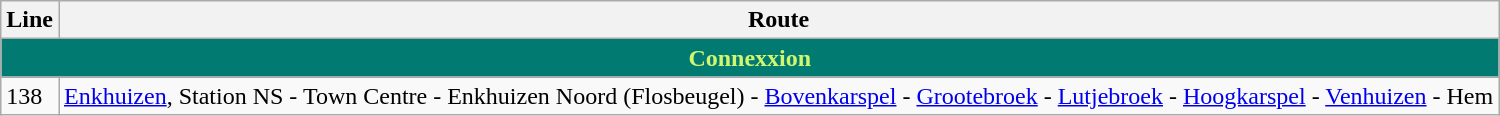<table class="wikitable vatop">
<tr>
<th>Line</th>
<th>Route</th>
</tr>
<tr>
<td colspan="2" style="background-color:#017A71; color:#D2F76F; text-align:center"><strong>Connexxion</strong></td>
</tr>
<tr>
<td>138</td>
<td><a href='#'>Enkhuizen</a>, Station NS - Town Centre - Enkhuizen Noord (Flosbeugel) - <a href='#'>Bovenkarspel</a> - <a href='#'>Grootebroek</a> - <a href='#'>Lutjebroek</a> - <a href='#'>Hoogkarspel</a> - <a href='#'>Venhuizen</a> - Hem</td>
</tr>
</table>
